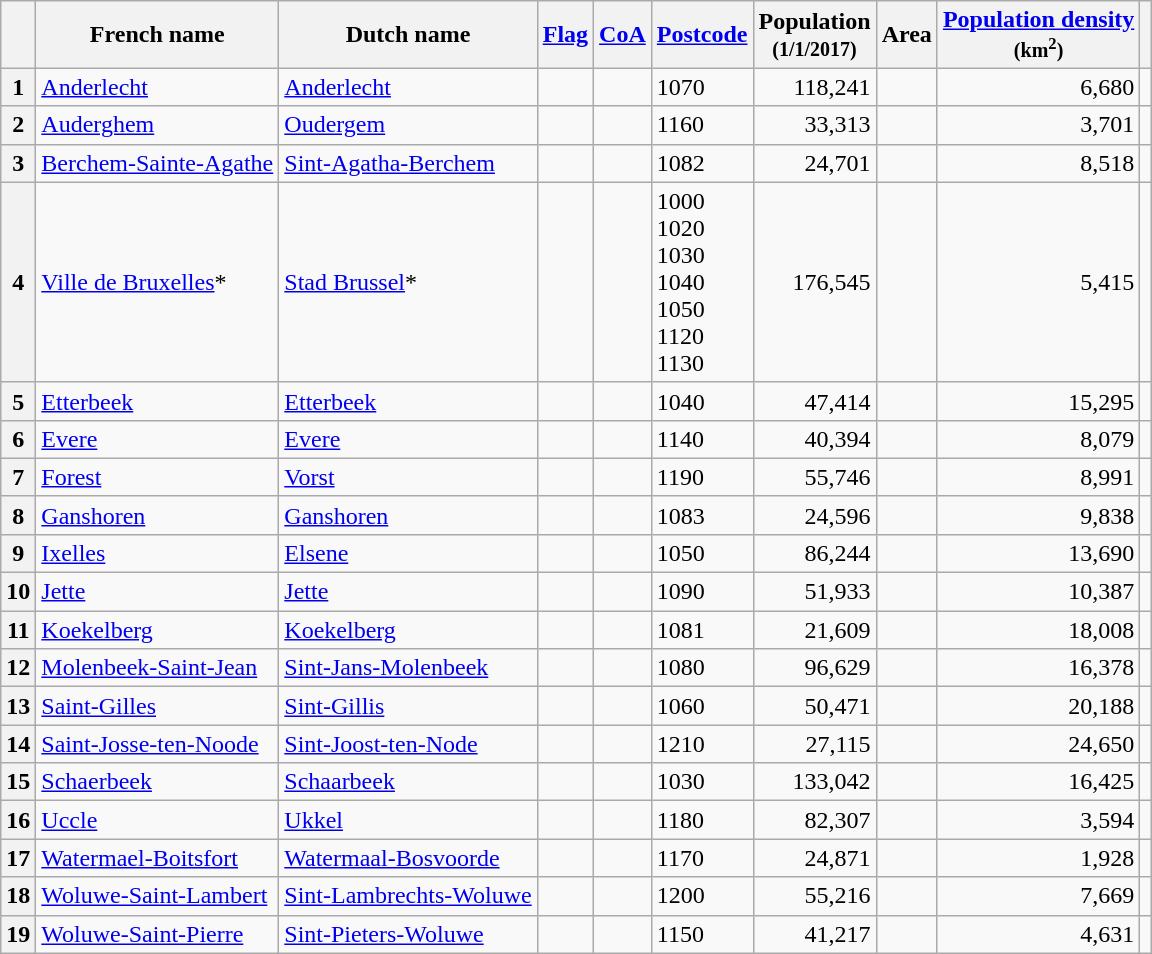<table class="wikitable sortable">
<tr>
<th scope="col"></th>
<th scope="col">French name</th>
<th scope="col">Dutch name</th>
<th scope="col" class="unsortable"><a href='#'>Flag</a></th>
<th scope="col" class="unsortable"><a href='#'>CoA</a></th>
<th scope="col"><a href='#'>Postcode</a></th>
<th scope="col">Population<br><small>(1/1/2017)</small></th>
<th scope="col">Area</th>
<th scope="col"><a href='#'>Population density</a><br><small>(km<sup>2</sup>)</small></th>
<th scope="col" class="unsortable"></th>
</tr>
<tr>
<th scope="row">1</th>
<td style="text-align:left"><a href='#'>Anderlecht</a></td>
<td style="text-align:left"><a href='#'>Anderlecht</a></td>
<td style="text-align:center;"></td>
<td style="text-align:center;"></td>
<td>1070</td>
<td style="text-align:right;">118,241</td>
<td></td>
<td style="text-align:right;">6,680</td>
<td></td>
</tr>
<tr>
<th scope="row">2</th>
<td style="text-align:left"><a href='#'>Auderghem</a></td>
<td style="text-align:left"><a href='#'>Oudergem</a></td>
<td style="text-align:center;"></td>
<td style="text-align:center;"></td>
<td>1160</td>
<td style="text-align:right;">33,313</td>
<td></td>
<td style="text-align:right;">3,701</td>
<td></td>
</tr>
<tr>
<th scope="row">3</th>
<td style="text-align:left"><a href='#'>Berchem-Sainte-Agathe</a></td>
<td style="text-align:left"><a href='#'>Sint-Agatha-Berchem</a></td>
<td style="text-align:center;"></td>
<td style="text-align:center;"></td>
<td>1082</td>
<td style="text-align:right;">24,701</td>
<td></td>
<td style="text-align:right;">8,518</td>
<td></td>
</tr>
<tr>
<th scope="row">4</th>
<td style="text-align:left"><a href='#'>Ville de Bruxelles</a>*</td>
<td style="text-align:left"><a href='#'>Stad Brussel</a>*</td>
<td style="text-align:center;"></td>
<td style="text-align:center;"></td>
<td>1000<br>1020<br>1030<br>1040<br>1050<br>1120<br>1130</td>
<td style="text-align:right;">176,545</td>
<td></td>
<td style="text-align:right;">5,415</td>
<td></td>
</tr>
<tr>
<th scope="row">5</th>
<td style="text-align:left"><a href='#'>Etterbeek</a></td>
<td style="text-align:left"><a href='#'>Etterbeek</a></td>
<td style="text-align:center;"></td>
<td style="text-align:center;"></td>
<td>1040</td>
<td style="text-align:right;">47,414</td>
<td></td>
<td style="text-align:right;">15,295</td>
<td></td>
</tr>
<tr>
<th scope="row">6</th>
<td style="text-align:left"><a href='#'>Evere</a></td>
<td style="text-align:left"><a href='#'>Evere</a></td>
<td style="text-align:center;"></td>
<td style="text-align:center;"></td>
<td>1140</td>
<td style="text-align:right;">40,394</td>
<td></td>
<td style="text-align:right;">8,079</td>
<td></td>
</tr>
<tr>
<th scope="row">7</th>
<td style="text-align:left"><a href='#'>Forest</a></td>
<td style="text-align:left"><a href='#'>Vorst</a></td>
<td style="text-align:center;"></td>
<td style="text-align:center;"></td>
<td>1190</td>
<td style="text-align:right;">55,746</td>
<td></td>
<td style="text-align:right;">8,991</td>
<td></td>
</tr>
<tr>
<th scope="row">8</th>
<td style="text-align:left"><a href='#'>Ganshoren</a></td>
<td style="text-align:left"><a href='#'>Ganshoren</a></td>
<td style="text-align:center;"></td>
<td style="text-align:center;"></td>
<td>1083</td>
<td style="text-align:right;">24,596</td>
<td></td>
<td style="text-align:right;">9,838</td>
<td></td>
</tr>
<tr>
<th scope="row">9</th>
<td style="text-align:left"><a href='#'>Ixelles</a></td>
<td style="text-align:left"><a href='#'>Elsene</a></td>
<td style="text-align:center;"></td>
<td style="text-align:center;"></td>
<td>1050</td>
<td style="text-align:right;">86,244</td>
<td></td>
<td style="text-align:right;">13,690</td>
<td></td>
</tr>
<tr>
<th scope="row">10</th>
<td style="text-align:left"><a href='#'>Jette</a></td>
<td style="text-align:left"><a href='#'>Jette</a></td>
<td style="text-align:center;"></td>
<td style="text-align:center;"></td>
<td>1090</td>
<td style="text-align:right;">51,933</td>
<td></td>
<td style="text-align:right;">10,387</td>
<td></td>
</tr>
<tr>
<th scope="row">11</th>
<td style="text-align:left"><a href='#'>Koekelberg</a></td>
<td style="text-align:left"><a href='#'>Koekelberg</a></td>
<td style="text-align:center;"></td>
<td style="text-align:center;"></td>
<td>1081</td>
<td style="text-align:right;">21,609</td>
<td></td>
<td style="text-align:right;">18,008</td>
<td></td>
</tr>
<tr>
<th scope="row">12</th>
<td style="text-align:left"><a href='#'>Molenbeek-Saint-Jean</a></td>
<td style="text-align:left"><a href='#'>Sint-Jans-Molenbeek</a></td>
<td style="text-align:center;"></td>
<td style="text-align:center;"></td>
<td>1080</td>
<td style="text-align:right;">96,629</td>
<td></td>
<td style="text-align:right;">16,378</td>
<td></td>
</tr>
<tr>
<th scope="row">13</th>
<td style="text-align:left"><a href='#'>Saint-Gilles</a></td>
<td style="text-align:left"><a href='#'>Sint-Gillis</a></td>
<td style="text-align:center;"></td>
<td style="text-align:center;"></td>
<td>1060</td>
<td style="text-align:right;">50,471</td>
<td></td>
<td style="text-align:right;">20,188</td>
<td></td>
</tr>
<tr>
<th scope="row">14</th>
<td style="text-align:left"><a href='#'>Saint-Josse-ten-Noode</a></td>
<td style="text-align:left"><a href='#'>Sint-Joost-ten-Node</a></td>
<td style="text-align:center;"></td>
<td style="text-align:center;"></td>
<td>1210</td>
<td style="text-align:right;">27,115</td>
<td></td>
<td style="text-align:right;">24,650</td>
<td></td>
</tr>
<tr>
<th scope="row">15</th>
<td style="text-align:left"><a href='#'>Schaerbeek</a></td>
<td style="text-align:left"><a href='#'>Schaarbeek</a></td>
<td style="text-align:center;"></td>
<td style="text-align:center;"></td>
<td>1030</td>
<td style="text-align:right;">133,042</td>
<td></td>
<td style="text-align:right;">16,425</td>
<td></td>
</tr>
<tr>
<th scope="row">16</th>
<td style="text-align:left"><a href='#'>Uccle</a></td>
<td style="text-align:left"><a href='#'>Ukkel</a></td>
<td style="text-align:center;"></td>
<td style="text-align:center;"></td>
<td>1180</td>
<td style="text-align:right;">82,307</td>
<td></td>
<td style="text-align:right;">3,594</td>
<td></td>
</tr>
<tr>
<th scope="row">17</th>
<td style="text-align:left"><a href='#'>Watermael-Boitsfort</a></td>
<td style="text-align:left"><a href='#'>Watermaal-Bosvoorde</a></td>
<td style="text-align:center;"></td>
<td style="text-align:center;"></td>
<td>1170</td>
<td style="text-align:right;">24,871</td>
<td></td>
<td style="text-align:right;">1,928</td>
<td></td>
</tr>
<tr>
<th scope="row">18</th>
<td style="text-align:left"><a href='#'>Woluwe-Saint-Lambert</a></td>
<td style="text-align:left"><a href='#'>Sint-Lambrechts-Woluwe</a></td>
<td style="text-align:center;"></td>
<td style="text-align:center;"></td>
<td>1200</td>
<td style="text-align:right;">55,216</td>
<td></td>
<td style="text-align:right;">7,669</td>
<td></td>
</tr>
<tr>
<th scope="row">19</th>
<td style="text-align:left"><a href='#'>Woluwe-Saint-Pierre</a></td>
<td style="text-align:left"><a href='#'>Sint-Pieters-Woluwe</a></td>
<td style="text-align:center;"></td>
<td style="text-align:center;"></td>
<td>1150</td>
<td style="text-align:right;">41,217</td>
<td></td>
<td style="text-align:right;">4,631</td>
<td></td>
</tr>
</table>
